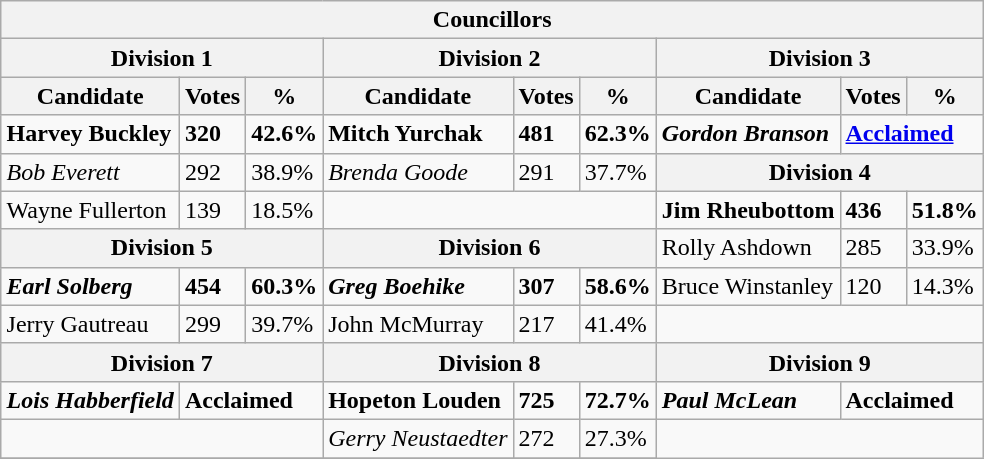<table class="wikitable collapsible collapsed" align="right">
<tr>
<th colspan=9>Councillors</th>
</tr>
<tr>
<th colspan=3>Division 1</th>
<th colspan=3>Division 2</th>
<th colspan=3>Division 3</th>
</tr>
<tr>
<th>Candidate</th>
<th>Votes</th>
<th>%</th>
<th>Candidate</th>
<th>Votes</th>
<th>%</th>
<th>Candidate</th>
<th>Votes</th>
<th>%</th>
</tr>
<tr>
<td><strong>Harvey Buckley</strong></td>
<td><strong>320</strong></td>
<td><strong>42.6%</strong></td>
<td><strong>Mitch Yurchak</strong></td>
<td><strong>481</strong></td>
<td><strong>62.3%</strong></td>
<td><strong><em>Gordon Branson</em></strong></td>
<td colspan=2><strong><a href='#'>Acclaimed</a></strong></td>
</tr>
<tr>
<td><em>Bob Everett</em></td>
<td>292</td>
<td>38.9%</td>
<td><em>Brenda Goode</em></td>
<td>291</td>
<td>37.7%</td>
<th colspan=3>Division 4</th>
</tr>
<tr>
<td>Wayne Fullerton</td>
<td>139</td>
<td>18.5%</td>
<td colspan=3></td>
<td><strong>Jim Rheubottom</strong></td>
<td><strong>436</strong></td>
<td><strong>51.8%</strong></td>
</tr>
<tr>
<th colspan=3>Division 5</th>
<th colspan=3>Division 6</th>
<td>Rolly Ashdown</td>
<td>285</td>
<td>33.9%</td>
</tr>
<tr>
<td><strong><em>Earl Solberg</em></strong></td>
<td><strong>454</strong></td>
<td><strong>60.3%</strong></td>
<td><strong><em>Greg Boehike</em></strong></td>
<td><strong>307</strong></td>
<td><strong>58.6%</strong></td>
<td>Bruce Winstanley</td>
<td>120</td>
<td>14.3%</td>
</tr>
<tr>
<td>Jerry Gautreau</td>
<td>299</td>
<td>39.7%</td>
<td>John McMurray</td>
<td>217</td>
<td>41.4%</td>
</tr>
<tr>
<th colspan=3>Division 7</th>
<th colspan=3>Division 8</th>
<th colspan=3>Division 9</th>
</tr>
<tr>
<td><strong><em>Lois Habberfield</em></strong></td>
<td colspan=2><strong>Acclaimed</strong></td>
<td><strong>Hopeton Louden</strong></td>
<td><strong>725</strong></td>
<td><strong>72.7%</strong></td>
<td><strong><em>Paul McLean</em></strong></td>
<td colspan=2><strong>Acclaimed</strong></td>
</tr>
<tr>
<td colspan=3></td>
<td><em>Gerry Neustaedter</em></td>
<td>272</td>
<td>27.3%</td>
</tr>
<tr>
</tr>
</table>
